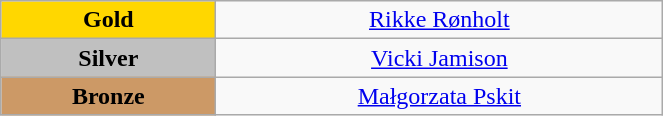<table class="wikitable" style="text-align:center; " width="35%">
<tr>
<td bgcolor="gold"><strong>Gold</strong></td>
<td><a href='#'>Rikke Rønholt</a><br>  <small><em></em></small></td>
</tr>
<tr>
<td bgcolor="silver"><strong>Silver</strong></td>
<td><a href='#'>Vicki Jamison</a><br>  <small><em></em></small></td>
</tr>
<tr>
<td bgcolor="CC9966"><strong>Bronze</strong></td>
<td><a href='#'>Małgorzata Pskit</a><br>  <small><em></em></small></td>
</tr>
</table>
